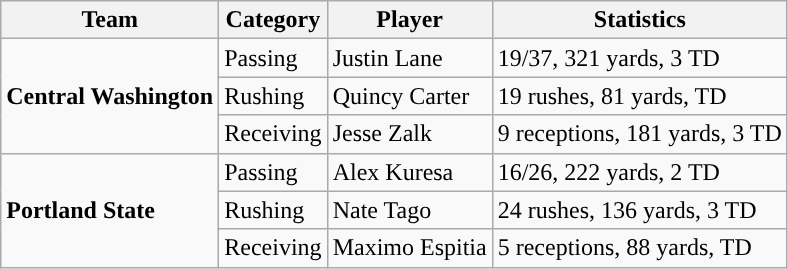<table class="wikitable" style="float: left;">
<tr>
<th>Team</th>
<th>Category</th>
<th>Player</th>
<th>Statistics</th>
</tr>
<tr>
<td rowspan=3><strong>Central Washington</strong></td>
<td>Passing</td>
<td>Justin Lane</td>
<td>19/37, 321 yards, 3 TD</td>
</tr>
<tr>
<td>Rushing</td>
<td>Quincy Carter</td>
<td>19 rushes, 81 yards, TD</td>
</tr>
<tr>
<td>Receiving</td>
<td>Jesse Zalk</td>
<td>9 receptions, 181 yards, 3 TD</td>
</tr>
<tr>
<td rowspan=3><strong>Portland State</strong></td>
<td>Passing</td>
<td>Alex Kuresa</td>
<td>16/26, 222 yards, 2 TD</td>
</tr>
<tr>
<td>Rushing</td>
<td>Nate Tago</td>
<td>24 rushes, 136 yards, 3 TD</td>
</tr>
<tr>
<td>Receiving</td>
<td>Maximo Espitia</td>
<td>5 receptions, 88 yards, TD</td>
</tr>
</table>
